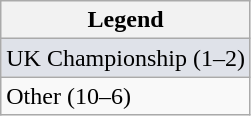<table class="wikitable">
<tr>
<th>Legend</th>
</tr>
<tr bgcolor="dfe2e9">
<td>UK Championship (1–2)</td>
</tr>
<tr bgcolor=>
<td>Other (10–6)</td>
</tr>
</table>
